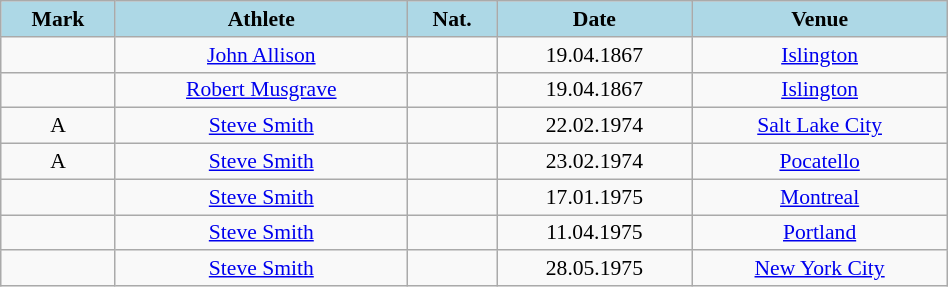<table class="wikitable" style="text-align:center; font-size:90%; width:50%;">
<tr>
<th style="background:lightblue;">Mark</th>
<th style="background:lightblue;">Athlete</th>
<th style="background:lightblue;">Nat.</th>
<th style="background:lightblue;">Date</th>
<th style="background:lightblue;">Venue</th>
</tr>
<tr>
<td></td>
<td><a href='#'>John Allison</a></td>
<td></td>
<td>19.04.1867</td>
<td><a href='#'>Islington</a></td>
</tr>
<tr>
<td></td>
<td><a href='#'>Robert Musgrave</a></td>
<td></td>
<td>19.04.1867</td>
<td><a href='#'>Islington</a></td>
</tr>
<tr>
<td> A</td>
<td><a href='#'>Steve Smith</a></td>
<td></td>
<td>22.02.1974</td>
<td><a href='#'>Salt Lake City</a></td>
</tr>
<tr>
<td> A</td>
<td><a href='#'>Steve Smith</a></td>
<td></td>
<td>23.02.1974</td>
<td><a href='#'>Pocatello</a></td>
</tr>
<tr>
<td></td>
<td><a href='#'>Steve Smith</a></td>
<td></td>
<td>17.01.1975</td>
<td><a href='#'>Montreal</a></td>
</tr>
<tr>
<td></td>
<td><a href='#'>Steve Smith</a></td>
<td></td>
<td>11.04.1975</td>
<td><a href='#'>Portland</a></td>
</tr>
<tr>
<td></td>
<td><a href='#'>Steve Smith</a></td>
<td></td>
<td>28.05.1975</td>
<td><a href='#'>New York City</a></td>
</tr>
</table>
